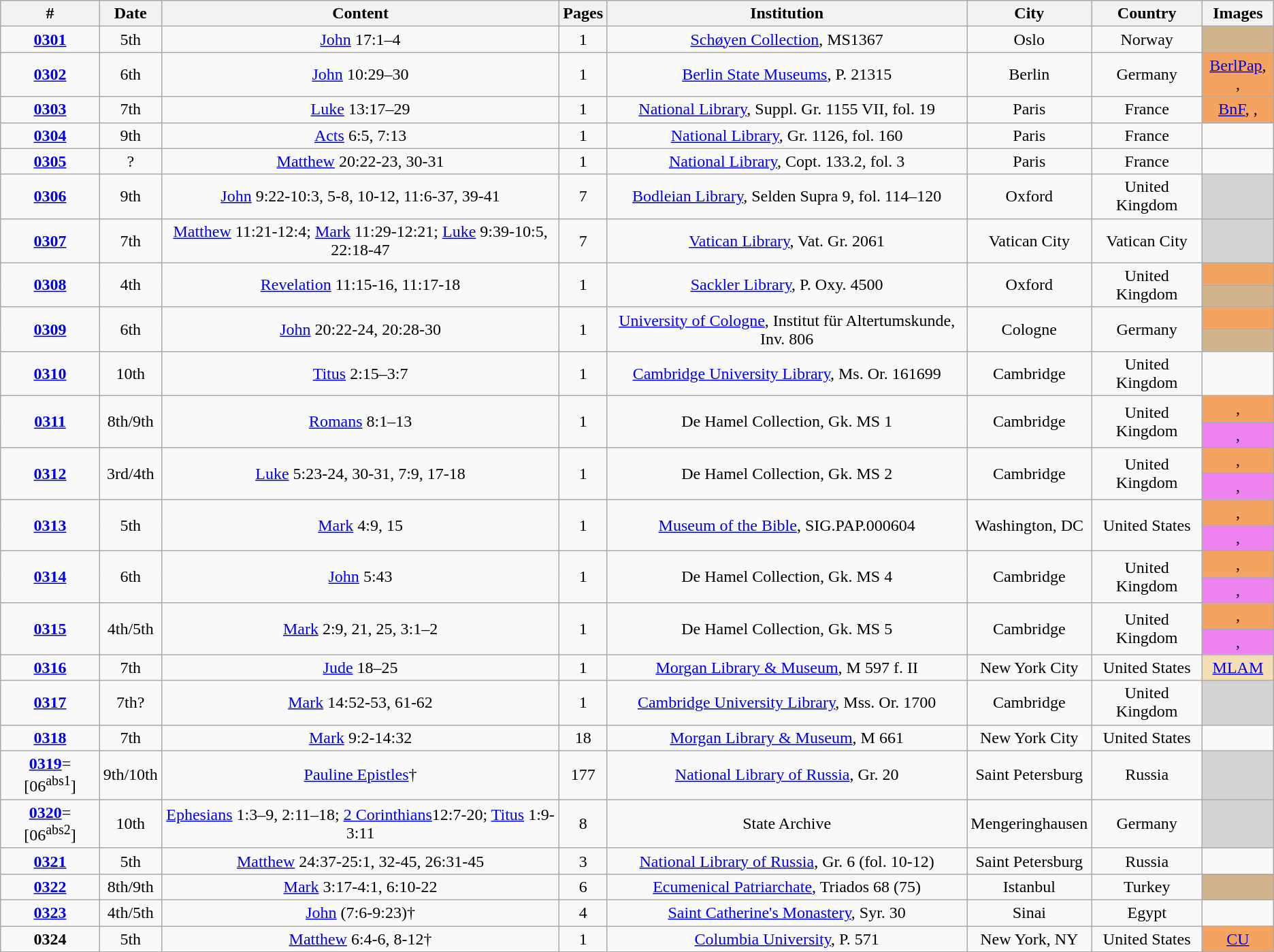<table class="wikitable sortable" style="text-align:center">
<tr>
<th>#</th>
<th>Date</th>
<th>Content</th>
<th>Pages</th>
<th>Institution</th>
<th>City</th>
<th>Country</th>
<th>Images</th>
</tr>
<tr>
<td><strong><a href='#'>0301</a></strong></td>
<td>5th</td>
<td><a href='#'>John</a> 17:1–4</td>
<td>1</td>
<td><a href='#'>Schøyen Collection</a>, MS1367</td>
<td>Oslo</td>
<td>Norway</td>
<td bgcolor="tan"></td>
</tr>
<tr>
<td><strong><a href='#'>0302</a></strong></td>
<td>6th</td>
<td><a href='#'>John</a> 10:29–30</td>
<td>1</td>
<td><a href='#'>Berlin State Museums</a>, P. 21315</td>
<td>Berlin</td>
<td>Germany</td>
<td bgcolor="sandybrown"><a href='#'>BerlPap</a>, , </td>
</tr>
<tr>
<td><strong><a href='#'>0303</a></strong></td>
<td>7th</td>
<td><a href='#'>Luke</a> 13:17–29</td>
<td>1</td>
<td><a href='#'>National Library</a>, Suppl. Gr. 1155 VII, fol. 19</td>
<td>Paris</td>
<td>France</td>
<td bgcolor="sandybrown"><a href='#'>BnF</a>, ,</td>
</tr>
<tr>
<td><strong><a href='#'>0304</a></strong></td>
<td>9th</td>
<td><a href='#'>Acts</a> 6:5, 7:13</td>
<td>1</td>
<td><a href='#'>National Library</a>, Gr. 1126, fol. 160</td>
<td>Paris</td>
<td>France</td>
<td></td>
</tr>
<tr>
<td><strong><a href='#'>0305</a></strong></td>
<td>?</td>
<td><a href='#'>Matthew</a> 20:22-23, 30-31</td>
<td>1</td>
<td><a href='#'>National Library</a>, Copt. 133.2, fol. 3</td>
<td>Paris</td>
<td>France</td>
<td></td>
</tr>
<tr>
<td><strong><a href='#'>0306</a></strong></td>
<td>9th</td>
<td><a href='#'>John</a> 9:22-10:3, 5-8, 10-12, 11:6-37, 39-41</td>
<td>7</td>
<td><a href='#'>Bodleian Library</a>, Selden Supra 9, fol. 114–120</td>
<td>Oxford</td>
<td>United Kingdom</td>
<td bgcolor="lightgray"></td>
</tr>
<tr>
<td><strong><a href='#'>0307</a></strong></td>
<td>7th</td>
<td><a href='#'>Matthew</a> 11:21-12:4; <a href='#'>Mark</a> 11:29-12:21; <a href='#'>Luke</a> 9:39-10:5, 22:18-47</td>
<td>7</td>
<td><a href='#'>Vatican Library</a>, Vat. Gr. 2061</td>
<td>Vatican City</td>
<td>Vatican City</td>
<td bgcolor="lightgray"></td>
</tr>
<tr>
<td rowspan=2><strong><a href='#'>0308</a></strong></td>
<td rowspan=2>4th</td>
<td rowspan=2><a href='#'>Revelation</a> 11:15-16, 11:17-18</td>
<td rowspan=2>1</td>
<td rowspan=2><a href='#'>Sackler Library</a>, P. Oxy. 4500</td>
<td rowspan=2>Oxford</td>
<td rowspan=2>United Kingdom</td>
<td bgcolor="sandybrown"></td>
</tr>
<tr>
<td bgcolor="tan"></td>
</tr>
<tr>
<td rowspan=2><strong><a href='#'>0309</a></strong></td>
<td rowspan=2>6th</td>
<td rowspan=2><a href='#'>John</a> 20:22-24, 20:28-30</td>
<td rowspan=2>1</td>
<td rowspan=2><a href='#'>University of Cologne</a>, Institut für Altertumskunde, Inv. 806</td>
<td rowspan=2>Cologne</td>
<td rowspan=2>Germany</td>
<td bgcolor="sandybrown"></td>
</tr>
<tr>
<td bgcolor="tan"></td>
</tr>
<tr>
<td><strong><a href='#'>0310</a></strong></td>
<td>10th</td>
<td><a href='#'>Titus</a> 2:15–3:7</td>
<td>1</td>
<td><a href='#'>Cambridge University Library</a>, Ms. Or. 161699</td>
<td>Cambridge</td>
<td>United Kingdom</td>
<td></td>
</tr>
<tr>
<td rowspan=2><strong><a href='#'>0311</a></strong></td>
<td rowspan=2>8th/9th</td>
<td rowspan=2><a href='#'>Romans</a> 8:1–13</td>
<td rowspan=2>1</td>
<td rowspan=2>De Hamel Collection, Gk. MS 1</td>
<td rowspan=2>Cambridge</td>
<td rowspan=2>United Kingdom</td>
<td bgcolor="sandybrown">, </td>
</tr>
<tr>
<td bgcolor="violet">, </td>
</tr>
<tr>
<td rowspan=2><strong><a href='#'>0312</a></strong></td>
<td rowspan=2>3rd/4th</td>
<td rowspan=2><a href='#'>Luke</a> 5:23-24, 30-31, 7:9, 17-18</td>
<td rowspan=2>1</td>
<td rowspan=2>De Hamel Collection, Gk. MS 2</td>
<td rowspan=2>Cambridge</td>
<td rowspan=2>United Kingdom</td>
<td bgcolor="sandybrown">, </td>
</tr>
<tr>
<td bgcolor="violet">, </td>
</tr>
<tr>
<td rowspan=2><strong><a href='#'>0313</a></strong></td>
<td rowspan=2>5th</td>
<td rowspan=2><a href='#'>Mark</a> 4:9, 15</td>
<td rowspan=2>1</td>
<td rowspan=2><a href='#'>Museum of the Bible</a>, SIG.PAP.000604</td>
<td rowspan=2>Washington, DC</td>
<td rowspan=2>United States</td>
<td bgcolor="sandybrown">, </td>
</tr>
<tr>
<td bgcolor="violet">, </td>
</tr>
<tr>
<td rowspan=2><strong><a href='#'>0314</a></strong></td>
<td rowspan=2>6th</td>
<td rowspan=2><a href='#'>John</a> 5:43</td>
<td rowspan=2>1</td>
<td rowspan=2>De Hamel Collection, Gk. MS 4</td>
<td rowspan=2>Cambridge</td>
<td rowspan=2>United Kingdom</td>
<td bgcolor="sandybrown">, </td>
</tr>
<tr>
<td bgcolor="violet">, </td>
</tr>
<tr>
<td rowspan=2><strong><a href='#'>0315</a></strong></td>
<td rowspan=2>4th/5th</td>
<td rowspan=2><a href='#'>Mark</a> 2:9, 21, 25, 3:1–2</td>
<td rowspan=2>1</td>
<td rowspan=2>De Hamel Collection, Gk. MS 5</td>
<td rowspan=2>Cambridge</td>
<td rowspan=2>United Kingdom</td>
<td bgcolor="sandybrown">, </td>
</tr>
<tr>
<td bgcolor="violet">, </td>
</tr>
<tr>
<td><strong><a href='#'>0316</a></strong></td>
<td>7th</td>
<td><a href='#'>Jude</a> 18–25</td>
<td>1</td>
<td><a href='#'>Morgan Library & Museum</a>, M 597 f. II</td>
<td>New York City</td>
<td>United States</td>
<td bgcolor="wheat"><a href='#'>MLAM</a></td>
</tr>
<tr>
<td><strong><a href='#'>0317</a></strong></td>
<td>7th?</td>
<td><a href='#'>Mark</a> 14:52-53, 61-62</td>
<td>1</td>
<td><a href='#'>Cambridge University Library</a>, Mss. Or. 1700</td>
<td>Cambridge</td>
<td>United Kingdom</td>
<td bgcolor="lightgray"></td>
</tr>
<tr>
<td><strong><a href='#'>0318</a></strong></td>
<td>7th</td>
<td><a href='#'>Mark</a> 9:2-14:32</td>
<td>18</td>
<td><a href='#'>Morgan Library & Museum</a>, M 661</td>
<td>New York City</td>
<td>United States</td>
<td></td>
</tr>
<tr>
<td><a href='#'><strong>0319</strong></a>= [06<sup>abs1</sup>]</td>
<td>9th/10th</td>
<td><a href='#'>Pauline Epistles</a>†</td>
<td>177</td>
<td><a href='#'>National Library of Russia</a>, Gr. 20</td>
<td>Saint Petersburg</td>
<td>Russia</td>
<td bgcolor="lightgray"></td>
</tr>
<tr>
<td><strong><a href='#'>0320</a></strong>= [06<sup>abs2</sup>]</td>
<td>10th</td>
<td><a href='#'>Ephesians</a> 1:3–9, 2:11–18; <a href='#'>2 Corinthians</a>12:7-20; <a href='#'>Titus</a> 1:9-3:11</td>
<td>8</td>
<td>State Archive</td>
<td>Mengeringhausen</td>
<td>Germany</td>
<td bgcolor="lightgray"></td>
</tr>
<tr>
<td><strong><a href='#'>0321</a></strong></td>
<td>5th</td>
<td><a href='#'>Matthew</a> 24:37-25:1, 32-45, 26:31-45</td>
<td>3</td>
<td><a href='#'>National Library of Russia</a>, Gr. 6 (fol. 10-12)</td>
<td>Saint Petersburg</td>
<td>Russia</td>
<td></td>
</tr>
<tr>
<td><strong><a href='#'>0322</a></strong></td>
<td>8th/9th</td>
<td><a href='#'>Mark</a> 3:17-4:1, 6:10-22</td>
<td>6</td>
<td><a href='#'>Ecumenical Patriarchate</a>, Triados 68 (75)</td>
<td>Istanbul</td>
<td>Turkey</td>
<td bgcolor="tan"></td>
</tr>
<tr>
<td><strong><a href='#'>0323</a></strong></td>
<td>4th/5th</td>
<td><a href='#'>John</a> (7:6-9:23)†</td>
<td>4</td>
<td><a href='#'>Saint Catherine's Monastery</a>, Syr. 30</td>
<td>Sinai</td>
<td>Egypt</td>
<td></td>
</tr>
<tr>
<td><strong>0324</strong></td>
<td>5th</td>
<td><a href='#'>Matthew</a> 6:4-6, 8-12†</td>
<td>1</td>
<td><a href='#'>Columbia University</a>, P. 571</td>
<td>New York, NY</td>
<td>United States</td>
<td bgcolor="sandybrown"><a href='#'>CU</a></td>
</tr>
</table>
